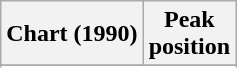<table class="wikitable sortable plainrowheaders" style="text-align:center">
<tr>
<th scope="col">Chart (1990)</th>
<th scope="col">Peak<br> position</th>
</tr>
<tr>
</tr>
<tr>
</tr>
<tr>
</tr>
</table>
